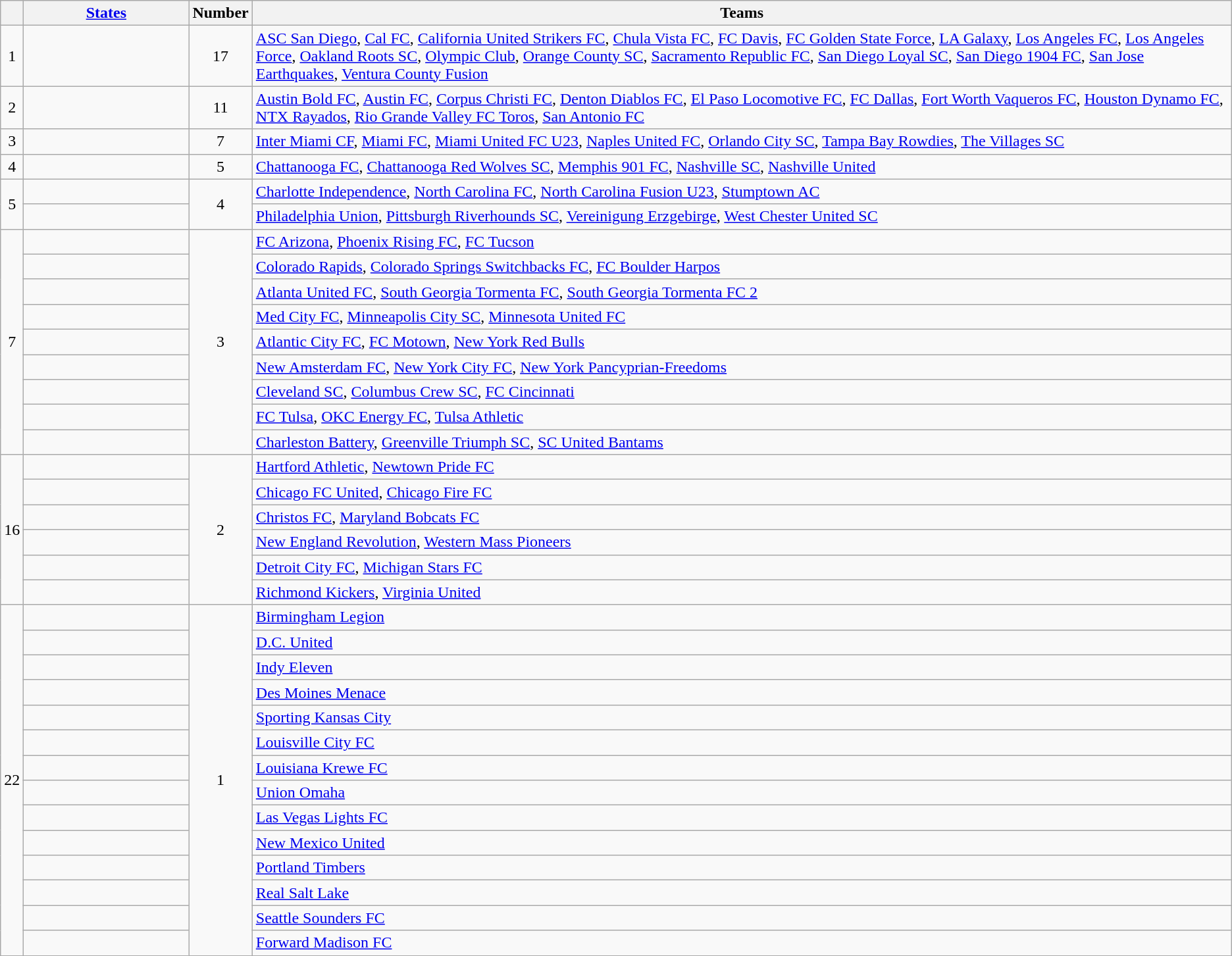<table class="wikitable">
<tr>
<th></th>
<th scope="col" style="width: 160px;"><a href='#'>States</a></th>
<th>Number</th>
<th>Teams</th>
</tr>
<tr>
<td align=center>1</td>
<td></td>
<td align=center>17</td>
<td><a href='#'>ASC San Diego</a>, <a href='#'>Cal FC</a>, <a href='#'>California United Strikers FC</a>, <a href='#'>Chula Vista FC</a>, <a href='#'>FC Davis</a>, <a href='#'>FC Golden State Force</a>, <a href='#'>LA Galaxy</a>, <a href='#'>Los Angeles FC</a>, <a href='#'>Los Angeles Force</a>, <a href='#'>Oakland Roots SC</a>, <a href='#'>Olympic Club</a>, <a href='#'>Orange County SC</a>, <a href='#'>Sacramento Republic FC</a>, <a href='#'>San Diego Loyal SC</a>, <a href='#'>San Diego 1904 FC</a>, <a href='#'>San Jose Earthquakes</a>, <a href='#'>Ventura County Fusion</a></td>
</tr>
<tr>
<td align=center>2</td>
<td></td>
<td align=center>11</td>
<td><a href='#'>Austin Bold FC</a>, <a href='#'>Austin FC</a>, <a href='#'>Corpus Christi FC</a>, <a href='#'>Denton Diablos FC</a>, <a href='#'>El Paso Locomotive FC</a>, <a href='#'>FC Dallas</a>, <a href='#'>Fort Worth Vaqueros FC</a>, <a href='#'>Houston Dynamo FC</a>, <a href='#'>NTX Rayados</a>, <a href='#'>Rio Grande Valley FC Toros</a>, <a href='#'>San Antonio FC</a></td>
</tr>
<tr>
<td align=center>3</td>
<td></td>
<td align=center>7</td>
<td><a href='#'>Inter Miami CF</a>, <a href='#'>Miami FC</a>, <a href='#'>Miami United FC U23</a>, <a href='#'>Naples United FC</a>, <a href='#'>Orlando City SC</a>, <a href='#'>Tampa Bay Rowdies</a>, <a href='#'>The Villages SC</a></td>
</tr>
<tr>
<td align=center>4</td>
<td></td>
<td align=center>5</td>
<td><a href='#'>Chattanooga FC</a>, <a href='#'>Chattanooga Red Wolves SC</a>, <a href='#'>Memphis 901 FC</a>, <a href='#'>Nashville SC</a>, <a href='#'>Nashville United</a></td>
</tr>
<tr>
<td rowspan="2" align=center>5</td>
<td></td>
<td rowspan="2" align=center>4</td>
<td><a href='#'>Charlotte Independence</a>, <a href='#'>North Carolina FC</a>, <a href='#'>North Carolina Fusion U23</a>, <a href='#'>Stumptown AC</a></td>
</tr>
<tr>
<td></td>
<td><a href='#'>Philadelphia Union</a>, <a href='#'>Pittsburgh Riverhounds SC</a>, <a href='#'>Vereinigung Erzgebirge</a>, <a href='#'>West Chester United SC</a></td>
</tr>
<tr>
<td rowspan="9" align=center>7</td>
<td></td>
<td rowspan="9" align=center>3</td>
<td><a href='#'>FC Arizona</a>, <a href='#'>Phoenix Rising FC</a>, <a href='#'>FC Tucson</a></td>
</tr>
<tr>
<td></td>
<td><a href='#'>Colorado Rapids</a>, <a href='#'>Colorado Springs Switchbacks FC</a>, <a href='#'>FC Boulder Harpos</a></td>
</tr>
<tr>
<td></td>
<td><a href='#'>Atlanta United FC</a>, <a href='#'>South Georgia Tormenta FC</a>, <a href='#'>South Georgia Tormenta FC 2</a></td>
</tr>
<tr>
<td></td>
<td><a href='#'>Med City FC</a>, <a href='#'>Minneapolis City SC</a>, <a href='#'>Minnesota United FC</a></td>
</tr>
<tr>
<td></td>
<td><a href='#'>Atlantic City FC</a>, <a href='#'>FC Motown</a>, <a href='#'>New York Red Bulls</a></td>
</tr>
<tr>
<td></td>
<td><a href='#'>New Amsterdam FC</a>, <a href='#'>New York City FC</a>, <a href='#'>New York Pancyprian-Freedoms</a></td>
</tr>
<tr>
<td></td>
<td><a href='#'>Cleveland SC</a>, <a href='#'>Columbus Crew SC</a>, <a href='#'>FC Cincinnati</a></td>
</tr>
<tr>
<td></td>
<td><a href='#'>FC Tulsa</a>, <a href='#'>OKC Energy FC</a>, <a href='#'>Tulsa Athletic</a></td>
</tr>
<tr>
<td></td>
<td><a href='#'>Charleston Battery</a>, <a href='#'>Greenville Triumph SC</a>, <a href='#'>SC United Bantams</a></td>
</tr>
<tr>
<td rowspan="6" align=center>16</td>
<td></td>
<td rowspan="6" align=center>2</td>
<td><a href='#'>Hartford Athletic</a>, <a href='#'>Newtown Pride FC</a></td>
</tr>
<tr>
<td></td>
<td><a href='#'>Chicago FC United</a>, <a href='#'>Chicago Fire FC</a></td>
</tr>
<tr>
<td></td>
<td><a href='#'>Christos FC</a>, <a href='#'>Maryland Bobcats FC</a></td>
</tr>
<tr>
<td></td>
<td><a href='#'>New England Revolution</a>, <a href='#'>Western Mass Pioneers</a></td>
</tr>
<tr>
<td></td>
<td><a href='#'>Detroit City FC</a>, <a href='#'>Michigan Stars FC</a></td>
</tr>
<tr>
<td></td>
<td><a href='#'>Richmond Kickers</a>, <a href='#'>Virginia United</a></td>
</tr>
<tr>
<td rowspan="14" align=center>22</td>
<td></td>
<td rowspan="14" align=center>1</td>
<td><a href='#'>Birmingham Legion</a></td>
</tr>
<tr>
<td></td>
<td><a href='#'>D.C. United</a></td>
</tr>
<tr>
<td></td>
<td><a href='#'>Indy Eleven</a></td>
</tr>
<tr>
<td></td>
<td><a href='#'>Des Moines Menace</a></td>
</tr>
<tr>
<td></td>
<td><a href='#'>Sporting Kansas City</a></td>
</tr>
<tr>
<td></td>
<td><a href='#'>Louisville City FC</a></td>
</tr>
<tr>
<td></td>
<td><a href='#'>Louisiana Krewe FC</a></td>
</tr>
<tr>
<td></td>
<td><a href='#'>Union Omaha</a></td>
</tr>
<tr>
<td></td>
<td><a href='#'>Las Vegas Lights FC</a></td>
</tr>
<tr>
<td></td>
<td><a href='#'>New Mexico United</a></td>
</tr>
<tr>
<td></td>
<td><a href='#'>Portland Timbers</a></td>
</tr>
<tr>
<td></td>
<td><a href='#'>Real Salt Lake</a></td>
</tr>
<tr>
<td></td>
<td><a href='#'>Seattle Sounders FC</a></td>
</tr>
<tr>
<td></td>
<td><a href='#'>Forward Madison FC</a></td>
</tr>
</table>
